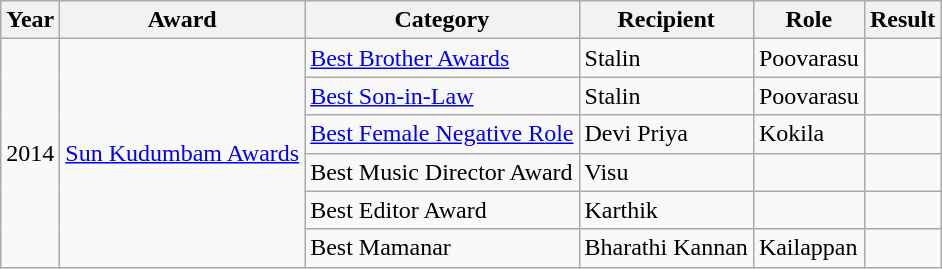<table class="wikitable">
<tr>
<th>Year</th>
<th>Award</th>
<th>Category</th>
<th>Recipient</th>
<th>Role</th>
<th>Result</th>
</tr>
<tr>
<td rowspan="6">2014</td>
<td rowspan="6"><a href='#'>Sun Kudumbam Awards</a></td>
<td><a href='#'>Best Brother Awards</a></td>
<td>Stalin</td>
<td>Poovarasu</td>
<td></td>
</tr>
<tr>
<td><a href='#'>Best Son-in-Law</a></td>
<td>Stalin</td>
<td>Poovarasu</td>
<td></td>
</tr>
<tr>
<td><a href='#'>Best Female Negative Role</a></td>
<td>Devi Priya</td>
<td>Kokila</td>
<td></td>
</tr>
<tr>
<td>Best Music Director Award</td>
<td>Visu</td>
<td></td>
<td></td>
</tr>
<tr>
<td>Best Editor Award</td>
<td>Karthik</td>
<td></td>
<td></td>
</tr>
<tr>
<td>Best Mamanar</td>
<td>Bharathi Kannan</td>
<td>Kailappan</td>
<td></td>
</tr>
</table>
